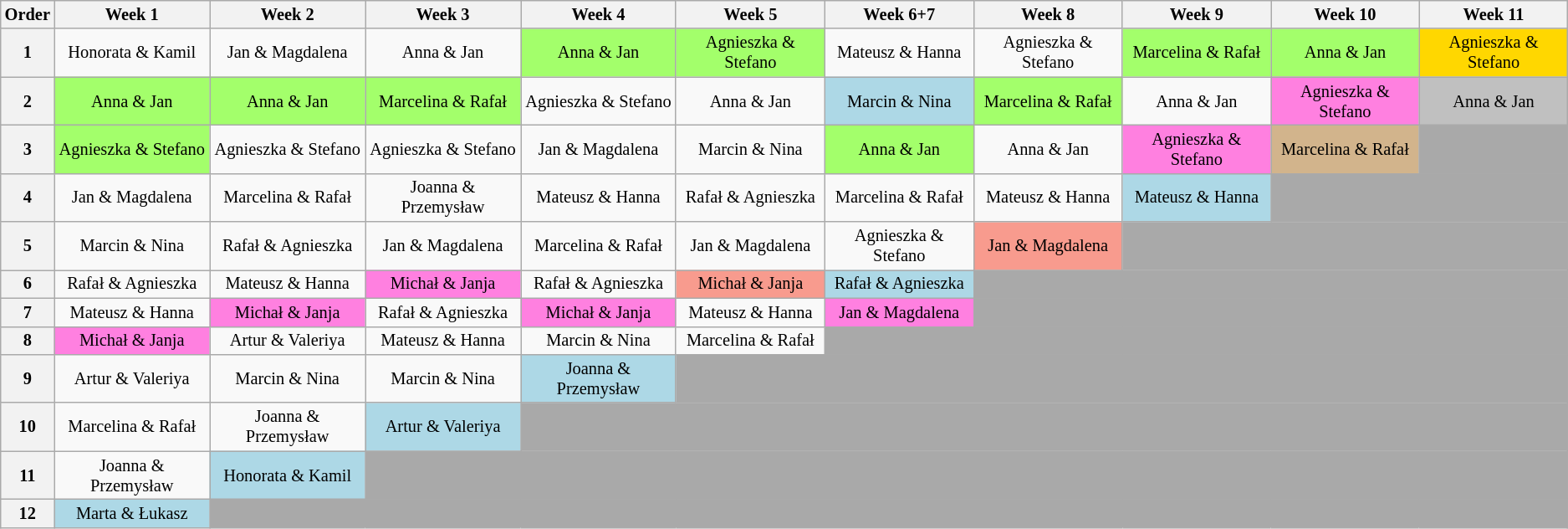<table class="wikitable" style="font-size:85%; text-align:center">
<tr>
<th>Order</th>
<th>Week 1</th>
<th>Week 2</th>
<th>Week 3</th>
<th>Week 4</th>
<th>Week 5</th>
<th>Week 6+7</th>
<th>Week 8</th>
<th>Week 9</th>
<th>Week 10</th>
<th>Week 11</th>
</tr>
<tr>
<th>1</th>
<td>Honorata & Kamil</td>
<td>Jan & Magdalena</td>
<td>Anna & Jan</td>
<td style="background:#A3FF6B;">Anna & Jan</td>
<td style="background:#A3FF6B;">Agnieszka & Stefano</td>
<td>Mateusz & Hanna</td>
<td>Agnieszka & Stefano</td>
<td style="background:#A3FF6B;">Marcelina & Rafał</td>
<td style="background:#A3FF6B;">Anna & Jan</td>
<td style="background:gold">Agnieszka & Stefano</td>
</tr>
<tr>
<th>2</th>
<td style="background:#A3FF6B;">Anna & Jan</td>
<td style="background:#A3FF6B;">Anna & Jan</td>
<td style="background:#A3FF6B;">Marcelina & Rafał</td>
<td>Agnieszka & Stefano</td>
<td>Anna & Jan</td>
<td style="background:lightblue;">Marcin & Nina</td>
<td style="background:#A3FF6B;">Marcelina & Rafał</td>
<td>Anna & Jan</td>
<td style="background:#FF80E0">Agnieszka & Stefano</td>
<td style="background:silver">Anna & Jan</td>
</tr>
<tr>
<th>3</th>
<td style="background:#A3FF6B;">Agnieszka & Stefano</td>
<td>Agnieszka & Stefano</td>
<td>Agnieszka & Stefano</td>
<td>Jan & Magdalena</td>
<td>Marcin & Nina</td>
<td style="background:#A3FF6B;">Anna & Jan</td>
<td>Anna & Jan</td>
<td style="background:#FF80E0;">Agnieszka & Stefano</td>
<td style="background:tan">Marcelina & Rafał</td>
<td style="background:darkgray" colspan="2"></td>
</tr>
<tr>
<th>4</th>
<td>Jan & Magdalena</td>
<td>Marcelina & Rafał</td>
<td>Joanna & Przemysław</td>
<td>Mateusz & Hanna</td>
<td>Rafał & Agnieszka</td>
<td>Marcelina & Rafał</td>
<td>Mateusz & Hanna</td>
<td style="background:lightblue;">Mateusz & Hanna</td>
<td style="background:darkgray" colspan="3"></td>
</tr>
<tr>
<th>5</th>
<td>Marcin & Nina</td>
<td>Rafał & Agnieszka</td>
<td>Jan & Magdalena</td>
<td>Marcelina & Rafał</td>
<td>Jan & Magdalena</td>
<td>Agnieszka & Stefano</td>
<td style="background:#F89B8E;">Jan & Magdalena</td>
<td style="background:darkgray" colspan="4"></td>
</tr>
<tr>
<th>6</th>
<td>Rafał & Agnieszka</td>
<td>Mateusz & Hanna</td>
<td style="background:#FF80E0;">Michał & Janja</td>
<td>Rafał & Agnieszka</td>
<td style="background:#F89B8E;">Michał & Janja</td>
<td style="background:lightblue;">Rafał & Agnieszka</td>
<td style="background:darkgray" colspan="6"></td>
</tr>
<tr>
<th>7</th>
<td>Mateusz & Hanna</td>
<td style="background:#FF80E0;">Michał & Janja</td>
<td>Rafał & Agnieszka</td>
<td style="background:#FF80E0;">Michał & Janja</td>
<td>Mateusz & Hanna</td>
<td style="background:#FF80E0;">Jan & Magdalena</td>
<td style="background:darkgray" colspan="6"></td>
</tr>
<tr>
<th>8</th>
<td style="background:#FF80E0;">Michał & Janja</td>
<td>Artur & Valeriya</td>
<td>Mateusz & Hanna</td>
<td>Marcin & Nina</td>
<td>Marcelina & Rafał</td>
<td style="background:darkgray" colspan="7"></td>
</tr>
<tr>
<th>9</th>
<td>Artur & Valeriya</td>
<td>Marcin & Nina</td>
<td>Marcin & Nina</td>
<td style="background:lightblue;">Joanna & Przemysław</td>
<td style="background:darkgray" colspan="8"></td>
</tr>
<tr>
<th>10</th>
<td>Marcelina & Rafał</td>
<td>Joanna & Przemysław</td>
<td style="background:lightblue;">Artur & Valeriya</td>
<td style="background:darkgray" colspan="10"></td>
</tr>
<tr>
<th>11</th>
<td>Joanna & Przemysław</td>
<td style="background:lightblue;">Honorata & Kamil</td>
<td style="background:darkgray" colspan="11"></td>
</tr>
<tr>
<th>12</th>
<td style="background:lightblue;">Marta & Łukasz</td>
<td style="background:darkgray" colspan="12"></td>
</tr>
</table>
